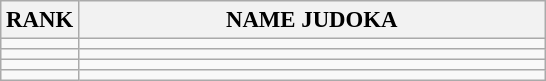<table class="wikitable" style="font-size:95%;">
<tr>
<th>RANK</th>
<th align="left" style="width: 20em">NAME JUDOKA</th>
</tr>
<tr>
<td align="center"></td>
<td></td>
</tr>
<tr>
<td align="center"></td>
<td></td>
</tr>
<tr>
<td align="center"></td>
<td></td>
</tr>
<tr>
<td align="center"></td>
<td></td>
</tr>
</table>
